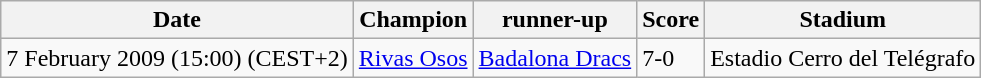<table class="wikitable">
<tr>
<th>Date</th>
<th>Champion</th>
<th>runner-up</th>
<th>Score</th>
<th>Stadium</th>
</tr>
<tr>
<td>7 February 2009 (15:00) (CEST+2)</td>
<td><a href='#'>Rivas Osos</a></td>
<td><a href='#'>Badalona Dracs</a></td>
<td>7-0</td>
<td>Estadio Cerro del Telégrafo</td>
</tr>
</table>
